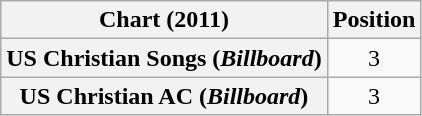<table class="wikitable plainrowheaders" style="text-align:center">
<tr>
<th scope="col">Chart (2011)</th>
<th scope="col">Position</th>
</tr>
<tr>
<th scope="row">US Christian Songs (<em>Billboard</em>)</th>
<td>3</td>
</tr>
<tr>
<th scope="row">US Christian AC (<em>Billboard</em>)</th>
<td>3</td>
</tr>
</table>
